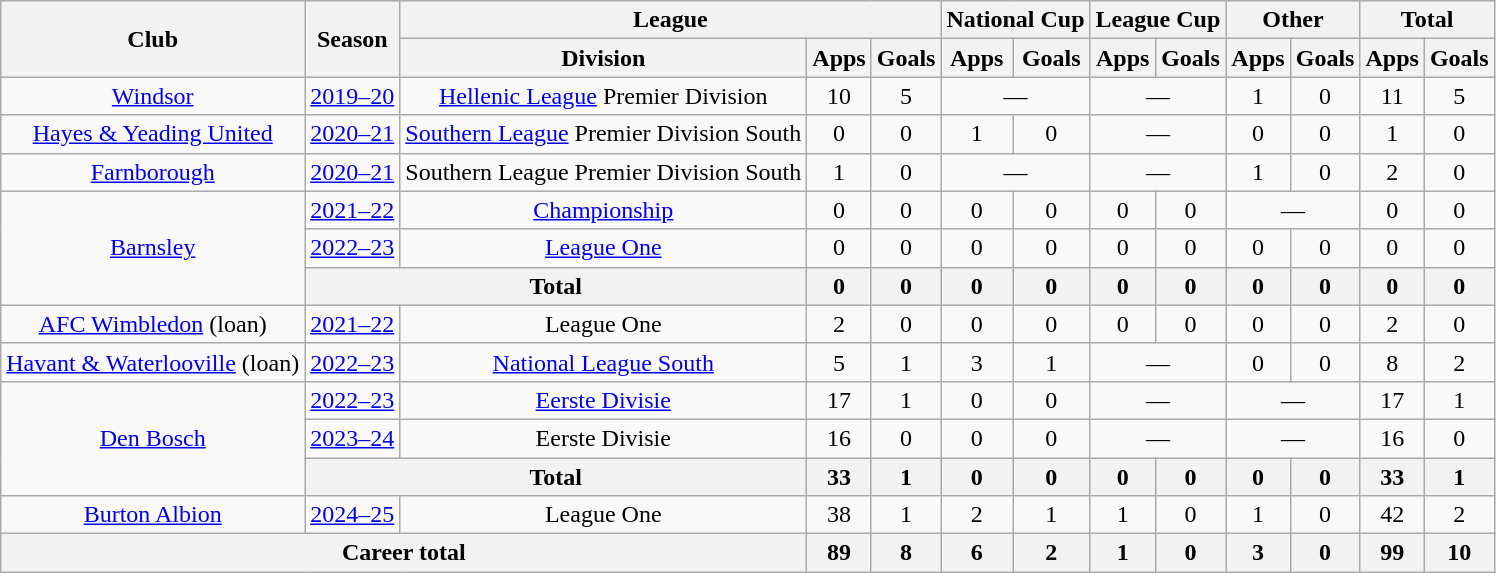<table class="wikitable" style="text-align:center">
<tr>
<th rowspan="2">Club</th>
<th rowspan="2">Season</th>
<th colspan="3">League</th>
<th colspan="2">National Cup</th>
<th colspan="2">League Cup</th>
<th colspan="2">Other</th>
<th colspan="2">Total</th>
</tr>
<tr>
<th>Division</th>
<th>Apps</th>
<th>Goals</th>
<th>Apps</th>
<th>Goals</th>
<th>Apps</th>
<th>Goals</th>
<th>Apps</th>
<th>Goals</th>
<th>Apps</th>
<th>Goals</th>
</tr>
<tr>
<td><a href='#'>Windsor</a></td>
<td><a href='#'>2019–20</a></td>
<td><a href='#'>Hellenic League</a> Premier Division</td>
<td>10</td>
<td>5</td>
<td colspan="2">—</td>
<td colspan="2">—</td>
<td>1</td>
<td>0</td>
<td>11</td>
<td>5</td>
</tr>
<tr>
<td><a href='#'>Hayes & Yeading United</a></td>
<td><a href='#'>2020–21</a></td>
<td><a href='#'>Southern League</a> Premier Division South</td>
<td>0</td>
<td>0</td>
<td>1</td>
<td>0</td>
<td colspan="2">—</td>
<td>0</td>
<td>0</td>
<td>1</td>
<td>0</td>
</tr>
<tr>
<td><a href='#'>Farnborough</a></td>
<td><a href='#'>2020–21</a></td>
<td>Southern League Premier Division South</td>
<td>1</td>
<td>0</td>
<td colspan="2">—</td>
<td colspan="2">—</td>
<td>1</td>
<td>0</td>
<td>2</td>
<td>0</td>
</tr>
<tr>
<td rowspan="3"><a href='#'>Barnsley</a></td>
<td><a href='#'>2021–22</a></td>
<td><a href='#'>Championship</a></td>
<td>0</td>
<td>0</td>
<td>0</td>
<td>0</td>
<td>0</td>
<td>0</td>
<td colspan="2">—</td>
<td>0</td>
<td>0</td>
</tr>
<tr>
<td><a href='#'>2022–23</a></td>
<td><a href='#'>League One</a></td>
<td>0</td>
<td>0</td>
<td>0</td>
<td>0</td>
<td>0</td>
<td>0</td>
<td>0</td>
<td>0</td>
<td>0</td>
<td>0</td>
</tr>
<tr>
<th colspan=2>Total</th>
<th>0</th>
<th>0</th>
<th>0</th>
<th>0</th>
<th>0</th>
<th>0</th>
<th>0</th>
<th>0</th>
<th>0</th>
<th>0</th>
</tr>
<tr>
<td><a href='#'>AFC Wimbledon</a> (loan)</td>
<td><a href='#'>2021–22</a></td>
<td>League One</td>
<td>2</td>
<td>0</td>
<td>0</td>
<td>0</td>
<td>0</td>
<td>0</td>
<td>0</td>
<td>0</td>
<td>2</td>
<td>0</td>
</tr>
<tr>
<td><a href='#'>Havant & Waterlooville</a> (loan)</td>
<td><a href='#'>2022–23</a></td>
<td><a href='#'>National League South</a></td>
<td>5</td>
<td>1</td>
<td>3</td>
<td>1</td>
<td colspan="2">—</td>
<td>0</td>
<td>0</td>
<td>8</td>
<td>2</td>
</tr>
<tr>
<td rowspan=3><a href='#'>Den Bosch</a></td>
<td><a href='#'>2022–23</a></td>
<td><a href='#'>Eerste Divisie</a></td>
<td>17</td>
<td>1</td>
<td>0</td>
<td>0</td>
<td colspan="2">—</td>
<td colspan="2">—</td>
<td>17</td>
<td>1</td>
</tr>
<tr>
<td><a href='#'>2023–24</a></td>
<td>Eerste Divisie</td>
<td>16</td>
<td>0</td>
<td>0</td>
<td>0</td>
<td colspan="2">—</td>
<td colspan="2">—</td>
<td>16</td>
<td>0</td>
</tr>
<tr>
<th colspan=2>Total</th>
<th>33</th>
<th>1</th>
<th>0</th>
<th>0</th>
<th>0</th>
<th>0</th>
<th>0</th>
<th>0</th>
<th>33</th>
<th>1</th>
</tr>
<tr>
<td><a href='#'>Burton Albion</a></td>
<td><a href='#'>2024–25</a></td>
<td>League One</td>
<td>38</td>
<td>1</td>
<td>2</td>
<td>1</td>
<td>1</td>
<td>0</td>
<td>1</td>
<td>0</td>
<td>42</td>
<td>2</td>
</tr>
<tr>
<th colspan=3>Career total</th>
<th>89</th>
<th>8</th>
<th>6</th>
<th>2</th>
<th>1</th>
<th>0</th>
<th>3</th>
<th>0</th>
<th>99</th>
<th>10</th>
</tr>
</table>
